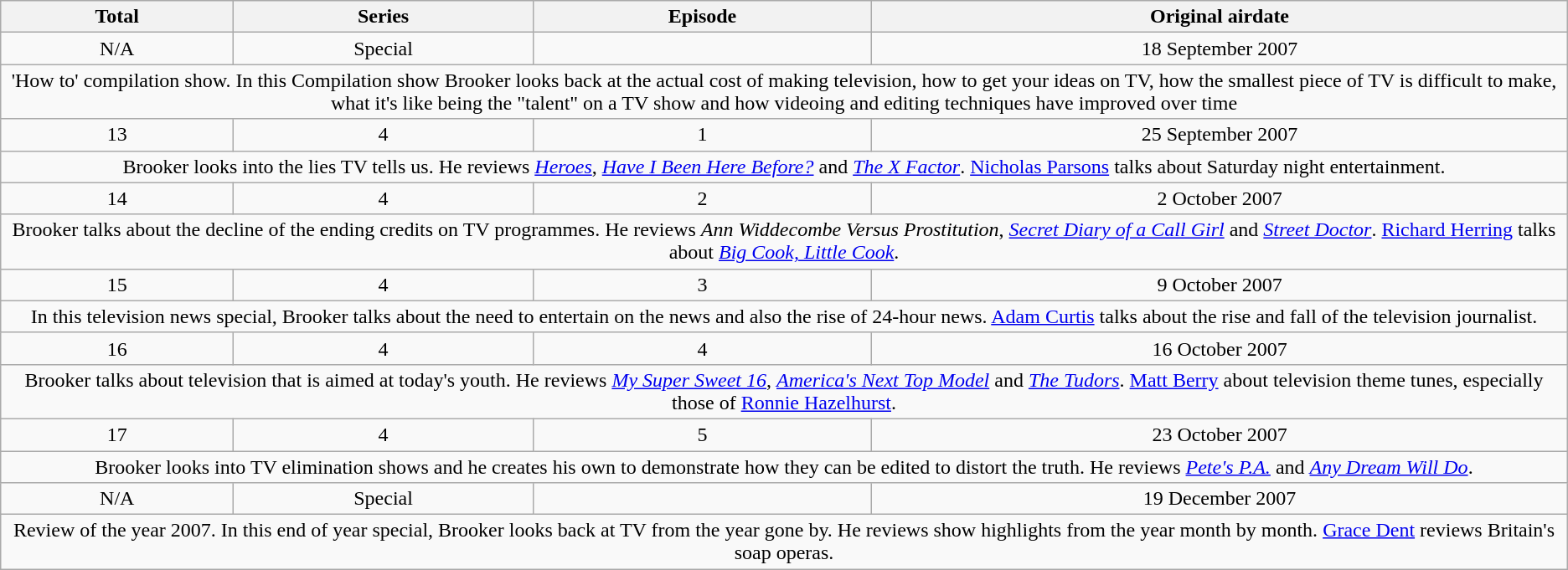<table class="wikitable" style="text-align:center">
<tr>
<th>Total</th>
<th>Series</th>
<th>Episode</th>
<th>Original airdate</th>
</tr>
<tr>
<td>N/A</td>
<td>Special</td>
<td></td>
<td>18 September 2007</td>
</tr>
<tr>
<td colspan="4">'How to' compilation show. In this Compilation show Brooker looks back at the actual cost of making television, how to get your ideas on TV, how the smallest piece of TV is difficult to make, what it's like being the "talent" on a TV show and how videoing and editing techniques have improved over time</td>
</tr>
<tr>
<td>13</td>
<td>4</td>
<td>1</td>
<td>25 September 2007</td>
</tr>
<tr>
<td colspan="4">Brooker looks into the lies TV tells us. He reviews <em><a href='#'>Heroes</a></em>, <em><a href='#'>Have I Been Here Before?</a></em> and <em><a href='#'>The X Factor</a></em>. <a href='#'>Nicholas Parsons</a> talks about Saturday night entertainment.</td>
</tr>
<tr>
<td>14</td>
<td>4</td>
<td>2</td>
<td>2 October 2007</td>
</tr>
<tr>
<td colspan="4">Brooker talks about the decline of the ending credits on TV programmes. He reviews <em>Ann Widdecombe Versus Prostitution</em>, <em><a href='#'>Secret Diary of a Call Girl</a></em> and <em><a href='#'>Street Doctor</a></em>. <a href='#'>Richard Herring</a> talks about <em><a href='#'>Big Cook, Little Cook</a></em>.</td>
</tr>
<tr>
<td>15</td>
<td>4</td>
<td>3</td>
<td>9 October 2007</td>
</tr>
<tr>
<td colspan="4">In this television news special, Brooker talks about the need to entertain on the news and also the rise of 24-hour news. <a href='#'>Adam Curtis</a> talks about the rise and fall of the television journalist.</td>
</tr>
<tr>
<td>16</td>
<td>4</td>
<td>4</td>
<td>16 October 2007</td>
</tr>
<tr>
<td colspan="4">Brooker talks about television that is aimed at today's youth. He reviews <em><a href='#'>My Super Sweet 16</a></em>, <em><a href='#'>America's Next Top Model</a></em> and <em><a href='#'>The Tudors</a></em>. <a href='#'>Matt Berry</a> about television theme tunes, especially those of <a href='#'>Ronnie Hazelhurst</a>.</td>
</tr>
<tr>
<td>17</td>
<td>4</td>
<td>5</td>
<td>23 October 2007</td>
</tr>
<tr>
<td colspan="4">Brooker looks into TV elimination shows and he creates his own to demonstrate how they can be edited to distort the truth. He reviews <em><a href='#'>Pete's P.A.</a></em> and <em><a href='#'>Any Dream Will Do</a></em>.</td>
</tr>
<tr>
<td>N/A</td>
<td>Special</td>
<td></td>
<td>19 December 2007</td>
</tr>
<tr>
<td colspan="4">Review of the year 2007. In this end of year special, Brooker looks back at TV from the year gone by. He reviews show highlights from the year month by month. <a href='#'>Grace Dent</a> reviews Britain's soap operas.</td>
</tr>
</table>
